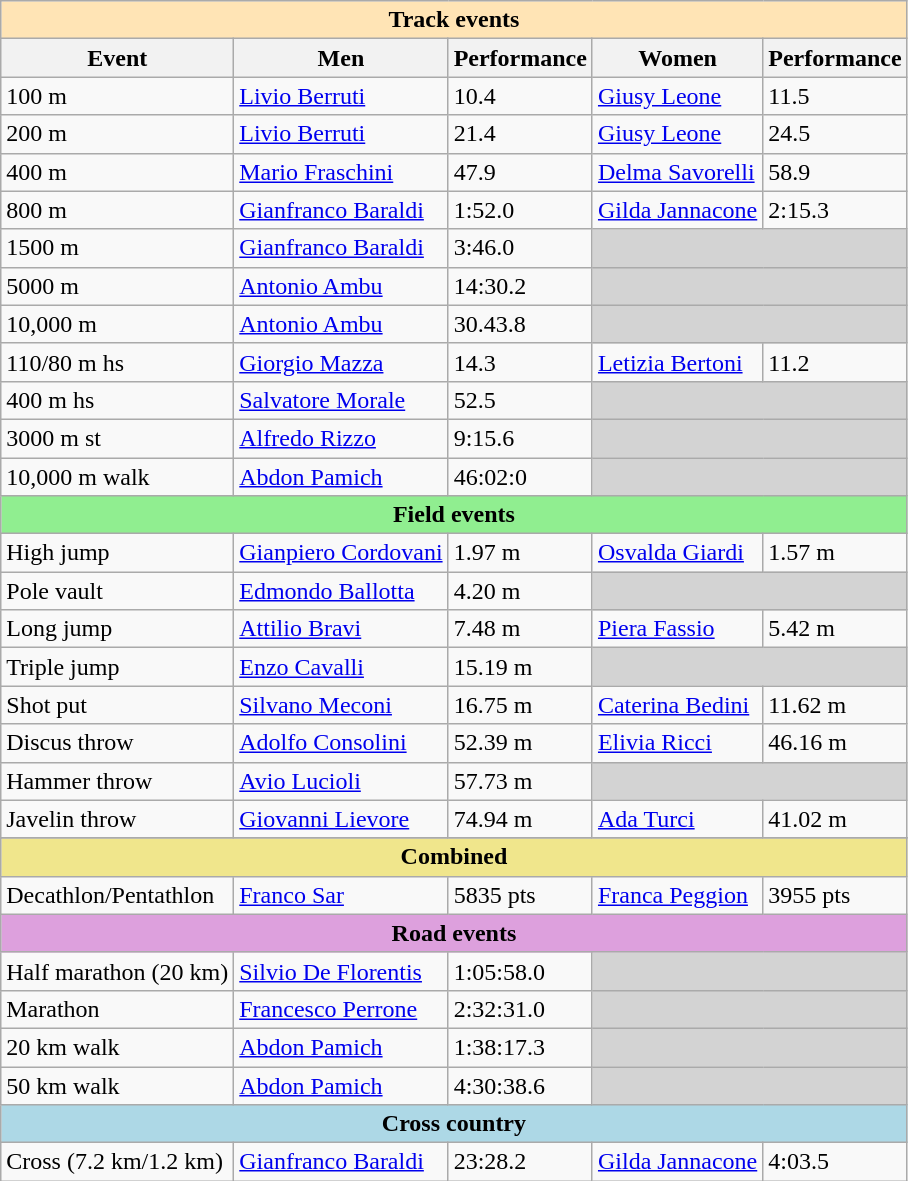<table class="wikitable" width= style="font-size:100%; text-align:center;">
<tr bgcolor=moccasin>
<td align=center colspan=5><strong>Track events</strong></td>
</tr>
<tr>
<th>Event</th>
<th>Men</th>
<th>Performance</th>
<th>Women</th>
<th>Performance</th>
</tr>
<tr>
<td>100 m</td>
<td align=left><a href='#'>Livio Berruti</a></td>
<td>10.4</td>
<td align=left><a href='#'>Giusy Leone</a></td>
<td>11.5</td>
</tr>
<tr>
<td>200 m</td>
<td align=left><a href='#'>Livio Berruti</a></td>
<td>21.4</td>
<td align=left><a href='#'>Giusy Leone</a></td>
<td>24.5</td>
</tr>
<tr>
<td>400 m</td>
<td align=left><a href='#'>Mario Fraschini</a></td>
<td>47.9</td>
<td align=left><a href='#'>Delma Savorelli</a></td>
<td>58.9</td>
</tr>
<tr>
<td>800 m</td>
<td align=left><a href='#'>Gianfranco Baraldi</a></td>
<td>1:52.0</td>
<td align=left><a href='#'>Gilda Jannacone</a></td>
<td>2:15.3</td>
</tr>
<tr>
<td>1500 m</td>
<td align=left><a href='#'>Gianfranco Baraldi</a></td>
<td>3:46.0</td>
<td align=left bgcolor=lightgrey colspan=2></td>
</tr>
<tr>
<td>5000 m</td>
<td align=left><a href='#'>Antonio Ambu</a></td>
<td>14:30.2</td>
<td align=left bgcolor=lightgrey colspan=2></td>
</tr>
<tr>
<td>10,000 m</td>
<td align=left><a href='#'>Antonio Ambu</a></td>
<td>30.43.8</td>
<td align=left bgcolor=lightgrey colspan=2></td>
</tr>
<tr>
<td>110/80 m hs</td>
<td align=left><a href='#'>Giorgio Mazza</a></td>
<td>14.3</td>
<td align=left><a href='#'>Letizia Bertoni</a></td>
<td>11.2</td>
</tr>
<tr>
<td>400 m hs</td>
<td align=left><a href='#'>Salvatore Morale</a></td>
<td>52.5</td>
<td align=left bgcolor=lightgrey colspan=2></td>
</tr>
<tr>
<td>3000 m st</td>
<td align=left><a href='#'>Alfredo Rizzo</a></td>
<td>9:15.6</td>
<td align=left bgcolor=lightgrey colspan=2></td>
</tr>
<tr>
<td>10,000 m walk</td>
<td align=left><a href='#'>Abdon Pamich</a></td>
<td>46:02:0</td>
<td align=left bgcolor=lightgrey colspan=2></td>
</tr>
<tr bgcolor=lightgreen>
<td align=center colspan=5><strong>Field events</strong></td>
</tr>
<tr>
<td>High jump</td>
<td align=left><a href='#'>Gianpiero Cordovani</a></td>
<td>1.97 m</td>
<td align=left><a href='#'>Osvalda Giardi</a></td>
<td>1.57 m</td>
</tr>
<tr>
<td>Pole vault</td>
<td align=left><a href='#'>Edmondo Ballotta</a></td>
<td>4.20 m</td>
<td align=left bgcolor=lightgrey colspan=2></td>
</tr>
<tr>
<td>Long jump</td>
<td align=left><a href='#'>Attilio Bravi</a></td>
<td>7.48 m</td>
<td align=left><a href='#'>Piera Fassio</a></td>
<td>5.42 m</td>
</tr>
<tr>
<td>Triple jump</td>
<td align=left><a href='#'>Enzo Cavalli</a></td>
<td>15.19 m</td>
<td align=left bgcolor=lightgrey colspan=2></td>
</tr>
<tr>
<td>Shot put</td>
<td align=left><a href='#'>Silvano Meconi</a></td>
<td>16.75 m</td>
<td align=left><a href='#'>Caterina Bedini</a></td>
<td>11.62 m</td>
</tr>
<tr>
<td>Discus throw</td>
<td align=left><a href='#'>Adolfo Consolini</a></td>
<td>52.39 m</td>
<td align=left><a href='#'>Elivia Ricci</a></td>
<td>46.16 m</td>
</tr>
<tr>
<td>Hammer throw</td>
<td align=left><a href='#'>Avio Lucioli</a></td>
<td>57.73 m</td>
<td align=left bgcolor=lightgrey colspan=2></td>
</tr>
<tr>
<td>Javelin throw</td>
<td align=left><a href='#'>Giovanni Lievore</a></td>
<td>74.94 m</td>
<td align=left><a href='#'>Ada Turci</a></td>
<td>41.02 m</td>
</tr>
<tr>
</tr>
<tr bgcolor=khaki>
<td align=center colspan=5><strong>Combined</strong></td>
</tr>
<tr>
<td>Decathlon/Pentathlon</td>
<td align=left><a href='#'>Franco Sar</a></td>
<td>5835 pts</td>
<td align=left><a href='#'>Franca Peggion</a></td>
<td>3955 pts</td>
</tr>
<tr bgcolor=plum>
<td align=center colspan=5><strong>Road events</strong></td>
</tr>
<tr>
<td>Half marathon (20 km)</td>
<td align=left><a href='#'>Silvio De Florentis</a></td>
<td>1:05:58.0</td>
<td align=left bgcolor=lightgrey colspan=2></td>
</tr>
<tr>
<td>Marathon</td>
<td align=left><a href='#'>Francesco Perrone</a></td>
<td>2:32:31.0</td>
<td align=left bgcolor=lightgrey colspan=2></td>
</tr>
<tr>
<td>20 km walk</td>
<td align=left><a href='#'>Abdon Pamich</a></td>
<td>1:38:17.3</td>
<td align=left bgcolor=lightgrey colspan=2></td>
</tr>
<tr>
<td>50 km walk</td>
<td align=left><a href='#'>Abdon Pamich</a></td>
<td>4:30:38.6</td>
<td align=left bgcolor=lightgrey colspan=2></td>
</tr>
<tr bgcolor=lightblue>
<td align=center colspan=5><strong>Cross country</strong></td>
</tr>
<tr>
<td>Cross (7.2 km/1.2 km)</td>
<td align=left><a href='#'>Gianfranco Baraldi</a></td>
<td>23:28.2</td>
<td align=left><a href='#'>Gilda Jannacone</a></td>
<td>4:03.5</td>
</tr>
</table>
